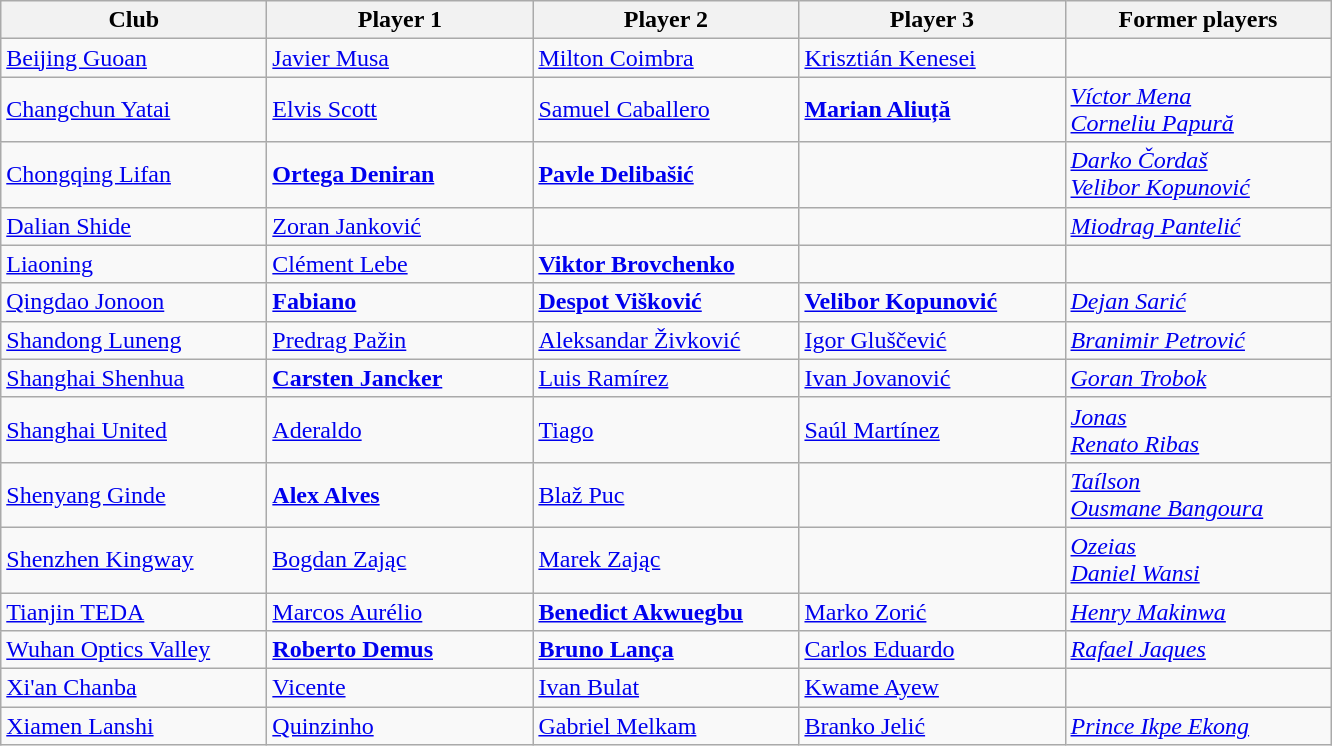<table class="wikitable">
<tr>
<th width="170">Club</th>
<th width="170">Player 1</th>
<th width="170">Player 2</th>
<th width="170">Player 3</th>
<th width="170">Former players</th>
</tr>
<tr>
<td><a href='#'>Beijing Guoan</a></td>
<td> <a href='#'>Javier Musa</a></td>
<td> <a href='#'>Milton Coimbra</a></td>
<td> <a href='#'>Krisztián Kenesei</a></td>
<td></td>
</tr>
<tr>
<td><a href='#'>Changchun Yatai</a></td>
<td> <a href='#'>Elvis Scott</a></td>
<td> <a href='#'>Samuel Caballero</a></td>
<td> <strong><a href='#'>Marian Aliuță</a></strong></td>
<td> <em><a href='#'>Víctor Mena</a></em> <br>  <em><a href='#'>Corneliu Papură</a></em></td>
</tr>
<tr>
<td><a href='#'>Chongqing Lifan</a></td>
<td> <strong><a href='#'>Ortega Deniran</a></strong></td>
<td> <strong><a href='#'>Pavle Delibašić</a></strong></td>
<td></td>
<td> <em><a href='#'>Darko Čordaš</a></em> <br>  <em><a href='#'>Velibor Kopunović</a></em></td>
</tr>
<tr>
<td><a href='#'>Dalian Shide</a></td>
<td> <a href='#'>Zoran Janković</a></td>
<td></td>
<td></td>
<td> <em><a href='#'>Miodrag Pantelić</a></em></td>
</tr>
<tr>
<td><a href='#'>Liaoning</a></td>
<td> <a href='#'>Clément Lebe</a></td>
<td> <strong><a href='#'>Viktor Brovchenko</a></strong></td>
<td></td>
<td></td>
</tr>
<tr>
<td><a href='#'>Qingdao Jonoon</a></td>
<td> <strong><a href='#'>Fabiano</a></strong></td>
<td> <strong><a href='#'>Despot Višković</a></strong></td>
<td> <strong><a href='#'>Velibor Kopunović</a></strong></td>
<td> <em><a href='#'>Dejan Sarić</a></em></td>
</tr>
<tr>
<td><a href='#'>Shandong Luneng</a></td>
<td> <a href='#'>Predrag Pažin</a></td>
<td> <a href='#'>Aleksandar Živković</a></td>
<td> <a href='#'>Igor Gluščević</a></td>
<td> <em><a href='#'>Branimir Petrović</a></em></td>
</tr>
<tr>
<td><a href='#'>Shanghai Shenhua</a></td>
<td> <strong><a href='#'>Carsten Jancker</a></strong></td>
<td> <a href='#'>Luis Ramírez</a></td>
<td> <a href='#'>Ivan Jovanović</a></td>
<td> <em><a href='#'>Goran Trobok</a></em></td>
</tr>
<tr>
<td><a href='#'>Shanghai United</a></td>
<td> <a href='#'>Aderaldo</a></td>
<td> <a href='#'>Tiago</a></td>
<td> <a href='#'>Saúl Martínez</a></td>
<td> <em><a href='#'>Jonas</a></em><br> <em><a href='#'>Renato Ribas</a></em></td>
</tr>
<tr>
<td><a href='#'>Shenyang Ginde</a></td>
<td> <strong><a href='#'>Alex Alves</a></strong></td>
<td> <a href='#'>Blaž Puc</a></td>
<td></td>
<td> <em><a href='#'>Taílson</a></em> <br>  <em><a href='#'>Ousmane Bangoura</a></em></td>
</tr>
<tr>
<td><a href='#'>Shenzhen Kingway</a></td>
<td> <a href='#'>Bogdan Zając</a></td>
<td> <a href='#'>Marek Zając</a></td>
<td></td>
<td> <em><a href='#'>Ozeias</a></em> <br>  <em><a href='#'>Daniel Wansi</a></em></td>
</tr>
<tr>
<td><a href='#'>Tianjin TEDA</a></td>
<td> <a href='#'>Marcos Aurélio</a></td>
<td> <strong><a href='#'>Benedict Akwuegbu</a></strong></td>
<td> <a href='#'>Marko Zorić</a></td>
<td> <em><a href='#'>Henry Makinwa</a></em></td>
</tr>
<tr>
<td><a href='#'>Wuhan Optics Valley</a></td>
<td> <strong><a href='#'>Roberto Demus</a></strong></td>
<td> <strong><a href='#'>Bruno Lança</a></strong></td>
<td> <a href='#'>Carlos Eduardo</a></td>
<td> <em><a href='#'>Rafael Jaques</a></em></td>
</tr>
<tr>
<td><a href='#'>Xi'an Chanba</a></td>
<td> <a href='#'>Vicente</a></td>
<td> <a href='#'>Ivan Bulat</a></td>
<td> <a href='#'>Kwame Ayew</a></td>
<td></td>
</tr>
<tr>
<td><a href='#'>Xiamen Lanshi</a></td>
<td> <a href='#'>Quinzinho</a></td>
<td> <a href='#'>Gabriel Melkam</a></td>
<td> <a href='#'>Branko Jelić</a></td>
<td> <em><a href='#'>Prince Ikpe Ekong</a></em></td>
</tr>
</table>
